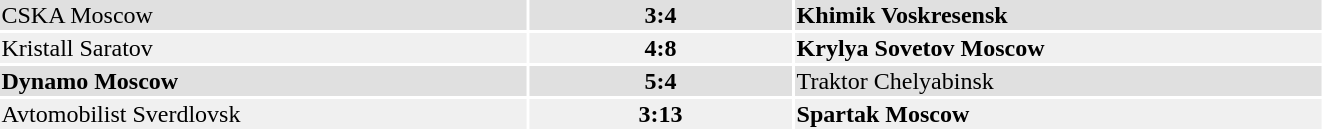<table width="70%">
<tr bgcolor="#e0e0e0">
<td style="width:40%;">CSKA Moscow</td>
<th style="width:20%;"><strong>3:4</strong></th>
<td style="width:40%;"><strong>Khimik Voskresensk</strong></td>
</tr>
<tr bgcolor="#f0f0f0">
<td>Kristall Saratov</td>
<td align="center"><strong>4:8</strong></td>
<td><strong>Krylya Sovetov Moscow</strong></td>
</tr>
<tr bgcolor="#e0e0e0">
<td><strong>Dynamo Moscow</strong></td>
<td align="center"><strong>5:4</strong></td>
<td>Traktor Chelyabinsk</td>
</tr>
<tr bgcolor="#f0f0f0">
<td>Avtomobilist Sverdlovsk</td>
<td align="center"><strong>3:13</strong></td>
<td><strong>Spartak Moscow</strong></td>
</tr>
</table>
